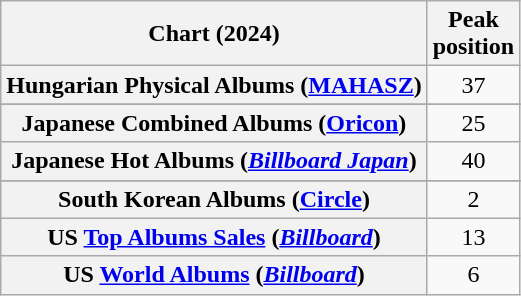<table class="wikitable sortable plainrowheaders" style="text-align:center">
<tr>
<th scope="col">Chart (2024)</th>
<th scope="col">Peak<br>position</th>
</tr>
<tr>
<th scope="row">Hungarian Physical Albums (<a href='#'>MAHASZ</a>)</th>
<td>37</td>
</tr>
<tr>
</tr>
<tr>
<th scope="row">Japanese Combined Albums (<a href='#'>Oricon</a>)</th>
<td>25</td>
</tr>
<tr>
<th scope="row">Japanese Hot Albums (<em><a href='#'>Billboard Japan</a></em>)</th>
<td>40</td>
</tr>
<tr>
</tr>
<tr>
<th scope="row">South Korean Albums (<a href='#'>Circle</a>)</th>
<td>2</td>
</tr>
<tr>
<th scope="row">US <a href='#'>Top Albums Sales</a> (<em><a href='#'>Billboard</a></em>)</th>
<td>13</td>
</tr>
<tr>
<th scope="row">US <a href='#'>World Albums</a> (<em><a href='#'>Billboard</a></em>)</th>
<td>6</td>
</tr>
</table>
